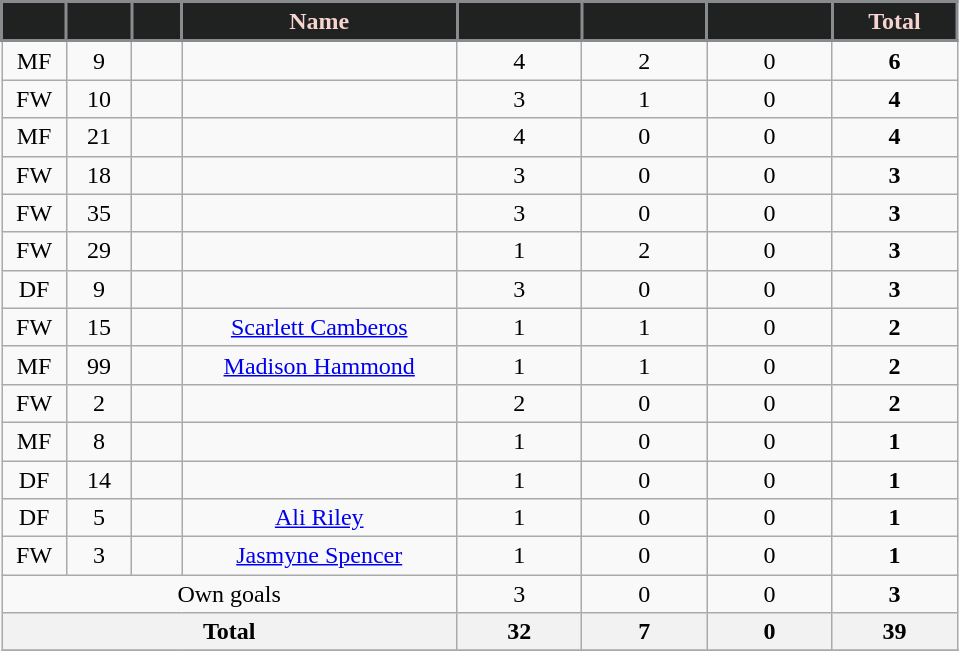<table class="wikitable sortable" style="text-align:center;">
<tr>
<th style="background:#202121; color:#F7D5CF; border:2px solid #898C8F; width:35px;" scope="col"></th>
<th style="background:#202121; color:#F7D5CF; border:2px solid #898C8F; width:35px;" scope="col"></th>
<th style="background:#202121; color:#F7D5CF; border:2px solid #898C8F; width:25px;" scope="col"></th>
<th style="background:#202121; color:#F7D5CF; border:2px solid #898C8F; width:175px;" scope="col">Name</th>
<th style="background:#202121; color:#F7D5CF; border:2px solid #898C8F; width:75px;" scope="col"></th>
<th style="background:#202121; color:#F7D5CF; border:2px solid #898C8F; width:75px;" scope="col"></th>
<th style="background:#202121; color:#F7D5CF; border:2px solid #898C8F; width:75px;" scope="col"></th>
<th style="background:#202121; color:#F7D5CF; border:2px solid #898C8F; width:75px;" scope="col">Total</th>
</tr>
<tr>
<td>MF</td>
<td>9</td>
<td></td>
<td></td>
<td>4</td>
<td>2</td>
<td>0</td>
<td><strong>6</strong></td>
</tr>
<tr>
<td>FW</td>
<td>10</td>
<td></td>
<td></td>
<td>3</td>
<td>1</td>
<td>0</td>
<td><strong>4</strong></td>
</tr>
<tr>
<td>MF</td>
<td>21</td>
<td></td>
<td></td>
<td>4</td>
<td>0</td>
<td>0</td>
<td><strong>4</strong></td>
</tr>
<tr>
<td>FW</td>
<td>18</td>
<td></td>
<td></td>
<td>3</td>
<td>0</td>
<td>0</td>
<td><strong>3</strong></td>
</tr>
<tr>
<td>FW</td>
<td>35</td>
<td></td>
<td></td>
<td>3</td>
<td>0</td>
<td>0</td>
<td><strong>3</strong></td>
</tr>
<tr>
<td>FW</td>
<td>29</td>
<td></td>
<td></td>
<td>1</td>
<td>2</td>
<td>0</td>
<td><strong>3</strong></td>
</tr>
<tr>
<td>DF</td>
<td>9</td>
<td></td>
<td></td>
<td>3</td>
<td>0</td>
<td>0</td>
<td><strong>3</strong></td>
</tr>
<tr>
<td>FW</td>
<td>15</td>
<td></td>
<td><a href='#'>Scarlett Camberos</a></td>
<td>1</td>
<td>1</td>
<td>0</td>
<td><strong>2</strong></td>
</tr>
<tr>
<td>MF</td>
<td>99</td>
<td></td>
<td><a href='#'>Madison Hammond</a></td>
<td>1</td>
<td>1</td>
<td>0</td>
<td><strong>2</strong></td>
</tr>
<tr>
<td>FW</td>
<td>2</td>
<td></td>
<td></td>
<td>2</td>
<td>0</td>
<td>0</td>
<td><strong>2</strong></td>
</tr>
<tr>
<td>MF</td>
<td>8</td>
<td></td>
<td></td>
<td>1</td>
<td>0</td>
<td>0</td>
<td><strong>1</strong></td>
</tr>
<tr>
<td>DF</td>
<td>14</td>
<td></td>
<td></td>
<td>1</td>
<td>0</td>
<td>0</td>
<td><strong>1</strong></td>
</tr>
<tr>
<td>DF</td>
<td>5</td>
<td></td>
<td><a href='#'>Ali Riley</a></td>
<td>1</td>
<td>0</td>
<td>0</td>
<td><strong>1</strong></td>
</tr>
<tr>
<td>FW</td>
<td>3</td>
<td></td>
<td><a href='#'>Jasmyne Spencer</a></td>
<td>1</td>
<td>0</td>
<td>0</td>
<td><strong>1</strong></td>
</tr>
<tr>
<td colspan=4>Own goals</td>
<td>3</td>
<td>0</td>
<td>0</td>
<td><strong>3</strong></td>
</tr>
<tr>
<th colspan=4 scope="row">Total</th>
<th>32</th>
<th>7</th>
<th>0</th>
<th>39</th>
</tr>
<tr>
</tr>
</table>
